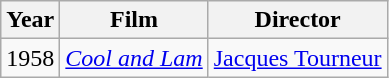<table class="wikitable">
<tr>
<th>Year</th>
<th>Film</th>
<th>Director</th>
</tr>
<tr>
<td>1958</td>
<td><em><a href='#'>Cool and Lam</a></em></td>
<td><a href='#'>Jacques Tourneur</a></td>
</tr>
</table>
